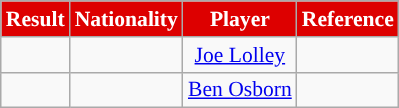<table class="wikitable" style="text-align:center; font-size:90%">
<tr>
<th style="background:#DD0000; color:#FFFFFF;">Result</th>
<th style="background:#DD0000; color:#FFFFFF;">Nationality</th>
<th style="background:#DD0000; color:#FFFFFF;">Player</th>
<th style="background:#DD0000; color:#FFFFFF;">Reference</th>
</tr>
<tr>
<td></td>
<td></td>
<td><a href='#'>Joe Lolley</a></td>
<td></td>
</tr>
<tr>
<td></td>
<td></td>
<td><a href='#'>Ben Osborn</a></td>
<td></td>
</tr>
</table>
